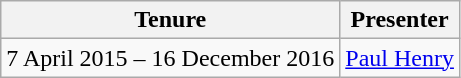<table class=wikitable>
<tr>
<th>Tenure</th>
<th>Presenter</th>
</tr>
<tr>
<td>7 April 2015 – 16 December 2016</td>
<td><a href='#'>Paul Henry</a></td>
</tr>
</table>
